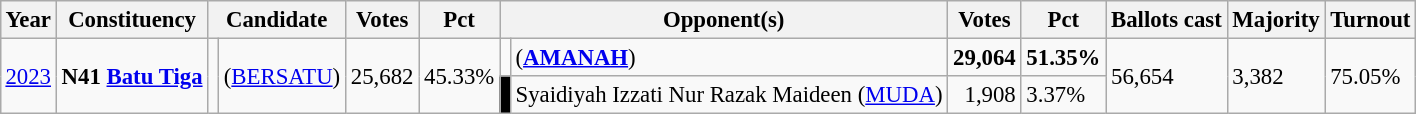<table class="wikitable" style="margin:0.5em ; font-size:95%">
<tr>
<th>Year</th>
<th>Constituency</th>
<th colspan="2">Candidate</th>
<th>Votes</th>
<th>Pct</th>
<th colspan="2">Opponent(s)</th>
<th>Votes</th>
<th>Pct</th>
<th>Ballots cast</th>
<th>Majority</th>
<th>Turnout</th>
</tr>
<tr>
<td rowspan="2"><a href='#'>2023</a></td>
<td rowspan="2"><strong>N41 <a href='#'>Batu Tiga</a></strong></td>
<td rowspan="7" bgcolor=></td>
<td rowspan="2"> (<a href='#'>BERSATU</a>)</td>
<td rowspan="2">25,682</td>
<td rowspan="2">45.33%</td>
<td></td>
<td> (<a href='#'><strong>AMANAH</strong></a>)</td>
<td align="right"><strong>29,064</strong></td>
<td><strong>51.35%</strong></td>
<td rowspan="2">56,654</td>
<td rowspan="2">3,382</td>
<td rowspan="2">75.05%</td>
</tr>
<tr>
<td bgcolor="black"></td>
<td>Syaidiyah Izzati Nur Razak Maideen (<a href='#'>MUDA</a>)</td>
<td align="right">1,908</td>
<td>3.37%</td>
</tr>
</table>
